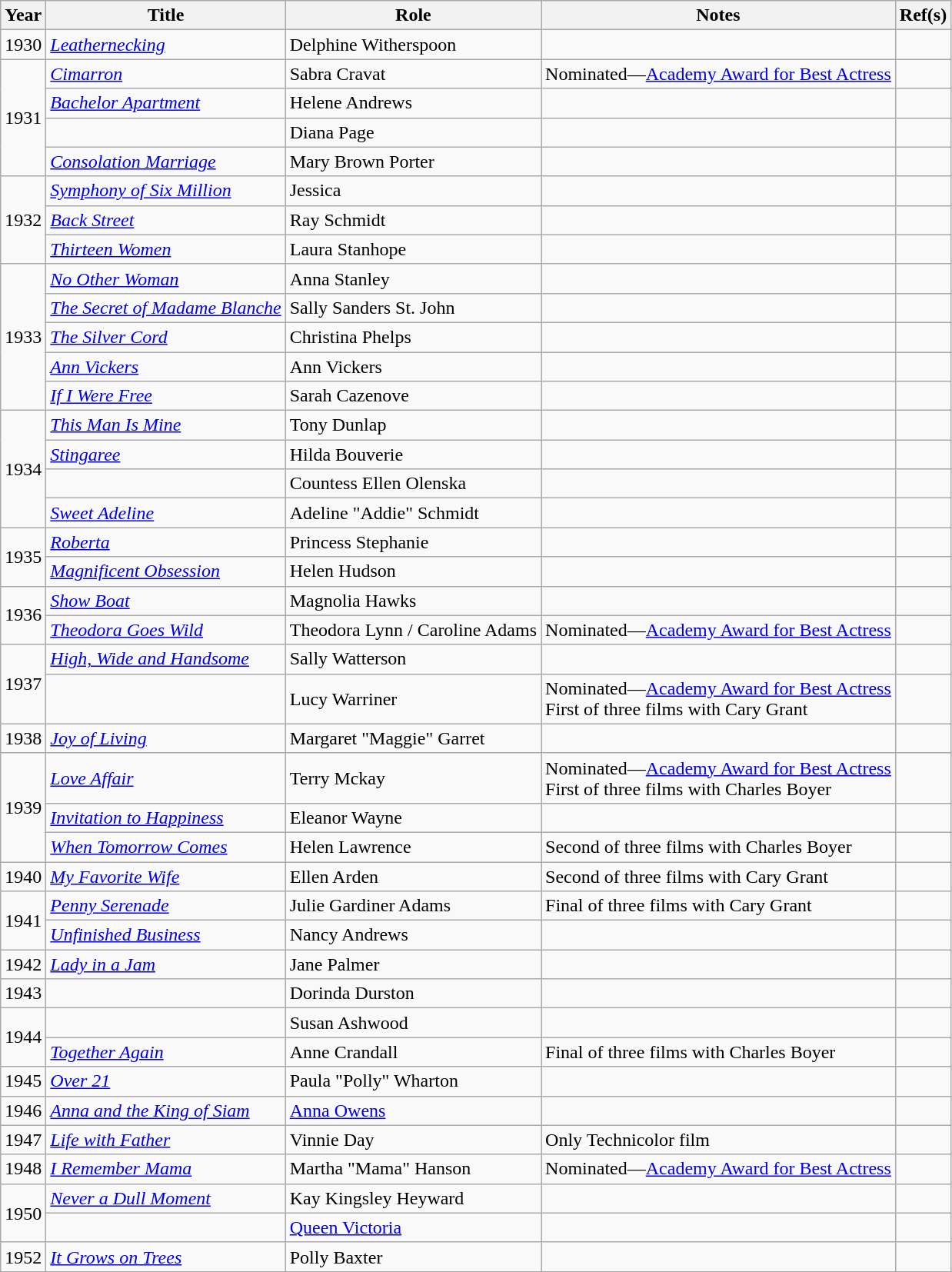<table class="wikitable">
<tr>
<th>Year</th>
<th>Title</th>
<th>Role</th>
<th>Notes</th>
<th>Ref(s)</th>
</tr>
<tr>
<td>1930</td>
<td><em><a href='#'>Leathernecking</a></em></td>
<td>Delphine Witherspoon</td>
<td></td>
<td style="text-align:center;"></td>
</tr>
<tr>
<td rowspan=4>1931</td>
<td><em><a href='#'>Cimarron</a></em></td>
<td>Sabra Cravat</td>
<td>Nominated—<a href='#'>Academy Award for Best Actress</a></td>
<td style="text-align:center;"></td>
</tr>
<tr>
<td><em><a href='#'>Bachelor Apartment</a></em></td>
<td>Helene Andrews</td>
<td></td>
<td style="text-align:center;"></td>
</tr>
<tr>
<td><em></em></td>
<td>Diana Page</td>
<td></td>
<td style="text-align:center;"></td>
</tr>
<tr>
<td><em><a href='#'>Consolation Marriage</a></em></td>
<td>Mary Brown Porter</td>
<td></td>
<td style="text-align:center;"></td>
</tr>
<tr>
<td rowspan=3>1932</td>
<td><em><a href='#'>Symphony of Six Million</a></em></td>
<td>Jessica</td>
<td></td>
<td style="text-align:center;"></td>
</tr>
<tr>
<td><em><a href='#'>Back Street</a></em></td>
<td>Ray Schmidt</td>
<td></td>
<td style="text-align:center;"></td>
</tr>
<tr>
<td><em><a href='#'>Thirteen Women</a></em></td>
<td>Laura Stanhope</td>
<td></td>
<td style="text-align:center;"></td>
</tr>
<tr>
<td rowspan=5>1933</td>
<td><em><a href='#'>No Other Woman</a></em></td>
<td>Anna Stanley</td>
<td></td>
<td style="text-align:center;"></td>
</tr>
<tr>
<td><em><a href='#'>The Secret of Madame Blanche</a></em></td>
<td>Sally Sanders St. John</td>
<td></td>
<td style="text-align:center;"></td>
</tr>
<tr>
<td><em><a href='#'>The Silver Cord</a></em></td>
<td>Christina Phelps</td>
<td></td>
<td style="text-align:center;"></td>
</tr>
<tr>
<td><em><a href='#'>Ann Vickers</a></em></td>
<td>Ann Vickers</td>
<td></td>
<td style="text-align:center;"></td>
</tr>
<tr>
<td><em><a href='#'>If I Were Free</a></em></td>
<td>Sarah Cazenove</td>
<td></td>
<td style="text-align:center;"></td>
</tr>
<tr>
<td rowspan=4>1934</td>
<td><em><a href='#'>This Man Is Mine</a></em></td>
<td>Tony Dunlap</td>
<td></td>
<td style="text-align:center;"></td>
</tr>
<tr>
<td><em><a href='#'>Stingaree</a></em></td>
<td>Hilda Bouverie</td>
<td></td>
<td style="text-align:center;"></td>
</tr>
<tr>
<td><em></em></td>
<td>Countess Ellen Olenska</td>
<td></td>
<td style="text-align:center;"></td>
</tr>
<tr>
<td><em><a href='#'>Sweet Adeline</a></em></td>
<td>Adeline "Addie" Schmidt</td>
<td></td>
<td style="text-align:center;"></td>
</tr>
<tr>
<td rowspan=2>1935</td>
<td><em><a href='#'>Roberta</a></em></td>
<td>Princess Stephanie</td>
<td></td>
<td style="text-align:center;"></td>
</tr>
<tr>
<td><em><a href='#'>Magnificent Obsession</a></em></td>
<td>Helen Hudson</td>
<td></td>
<td style="text-align:center;"></td>
</tr>
<tr>
<td rowspan=2>1936</td>
<td><em><a href='#'>Show Boat</a></em></td>
<td>Magnolia Hawks</td>
<td></td>
<td style="text-align:center;"></td>
</tr>
<tr>
<td><em><a href='#'>Theodora Goes Wild</a></em></td>
<td>Theodora Lynn / Caroline Adams</td>
<td>Nominated—<a href='#'>Academy Award for Best Actress</a></td>
<td style="text-align:center;"></td>
</tr>
<tr>
<td rowspan=2>1937</td>
<td><em><a href='#'>High, Wide and Handsome</a></em></td>
<td>Sally Watterson</td>
<td></td>
<td style="text-align:center;"></td>
</tr>
<tr>
<td><em></em></td>
<td>Lucy Warriner</td>
<td>Nominated—<a href='#'>Academy Award for Best Actress</a><br>First of three films with Cary Grant</td>
<td style="text-align:center;"></td>
</tr>
<tr>
<td>1938</td>
<td><em><a href='#'>Joy of Living</a></em></td>
<td>Margaret "Maggie" Garret</td>
<td></td>
<td style="text-align:center;"></td>
</tr>
<tr>
<td rowspan=3>1939</td>
<td><em><a href='#'>Love Affair</a></em></td>
<td>Terry Mckay</td>
<td>Nominated—<a href='#'>Academy Award for Best Actress</a><br>First of three films with Charles Boyer</td>
<td style="text-align:center;"></td>
</tr>
<tr>
<td><em><a href='#'>Invitation to Happiness</a></em></td>
<td>Eleanor Wayne</td>
<td></td>
<td style="text-align:center;"></td>
</tr>
<tr>
<td><em><a href='#'>When Tomorrow Comes</a></em></td>
<td>Helen Lawrence</td>
<td>Second of three films with Charles Boyer</td>
<td style="text-align:center;"></td>
</tr>
<tr>
<td>1940</td>
<td><em><a href='#'>My Favorite Wife</a></em></td>
<td>Ellen Arden</td>
<td>Second of three films with Cary Grant</td>
<td style="text-align:center;"></td>
</tr>
<tr>
<td rowspan=2>1941</td>
<td><em><a href='#'>Penny Serenade</a></em></td>
<td>Julie Gardiner Adams</td>
<td>Final of three films with Cary Grant</td>
<td style="text-align:center;"></td>
</tr>
<tr>
<td><em><a href='#'>Unfinished Business</a></em></td>
<td>Nancy Andrews</td>
<td></td>
<td style="text-align:center;"></td>
</tr>
<tr>
<td>1942</td>
<td><em><a href='#'>Lady in a Jam</a></em></td>
<td>Jane Palmer</td>
<td></td>
<td style="text-align:center;"></td>
</tr>
<tr>
<td>1943</td>
<td><em></em></td>
<td>Dorinda Durston</td>
<td></td>
<td style="text-align:center;"></td>
</tr>
<tr>
<td rowspan=2>1944</td>
<td><em></em></td>
<td>Susan Ashwood</td>
<td></td>
<td style="text-align:center;"></td>
</tr>
<tr>
<td><em><a href='#'>Together Again</a></em></td>
<td>Anne Crandall</td>
<td>Final of three films with Charles Boyer</td>
<td style="text-align:center;"></td>
</tr>
<tr>
<td>1945</td>
<td><em><a href='#'>Over 21</a></em></td>
<td>Paula "Polly" Wharton</td>
<td></td>
<td style="text-align:center;"></td>
</tr>
<tr>
<td>1946</td>
<td><em><a href='#'>Anna and the King of Siam</a></em></td>
<td><a href='#'>Anna Owens</a></td>
<td></td>
<td style="text-align:center;"></td>
</tr>
<tr>
<td>1947</td>
<td><em><a href='#'>Life with Father</a></em></td>
<td>Vinnie Day</td>
<td>Only Technicolor film</td>
<td style="text-align:center;"></td>
</tr>
<tr>
<td>1948</td>
<td><em><a href='#'>I Remember Mama</a></em></td>
<td>Martha "Mama" Hanson</td>
<td>Nominated—<a href='#'>Academy Award for Best Actress</a></td>
<td style="text-align:center;"></td>
</tr>
<tr>
<td rowspan=2>1950</td>
<td><em><a href='#'>Never a Dull Moment</a></em></td>
<td>Kay Kingsley Heyward</td>
<td></td>
<td style="text-align:center;"></td>
</tr>
<tr>
<td><em></em></td>
<td><a href='#'>Queen Victoria</a></td>
<td></td>
<td style="text-align:center;"></td>
</tr>
<tr>
<td>1952</td>
<td><em><a href='#'>It Grows on Trees</a></em></td>
<td>Polly Baxter</td>
<td></td>
<td style="text-align:center;"></td>
</tr>
</table>
